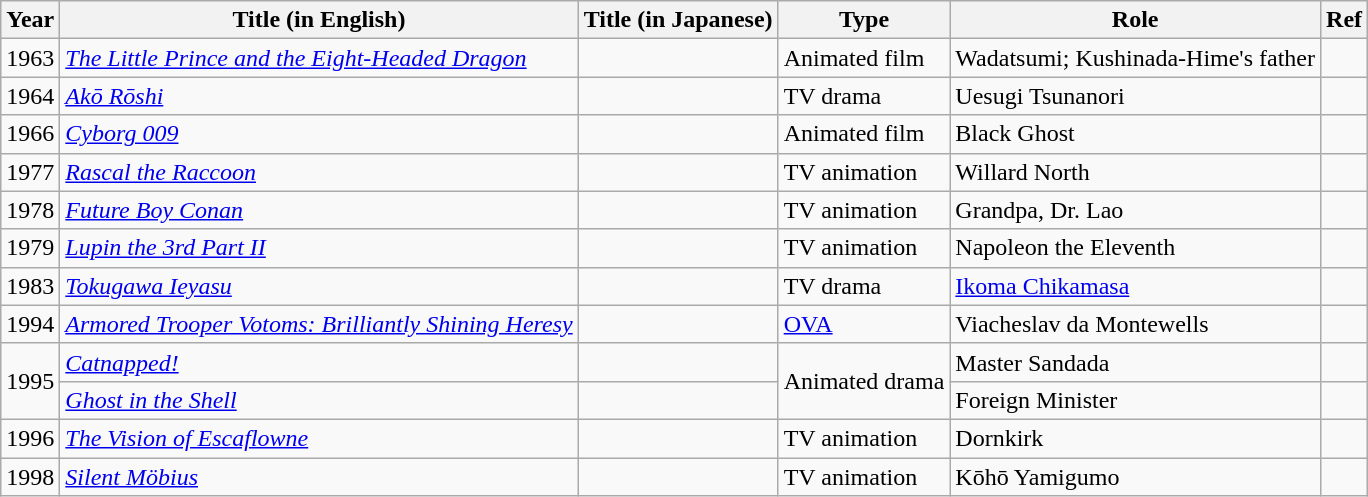<table class="wikitable sortable">
<tr>
<th>Year</th>
<th>Title (in English)</th>
<th>Title (in Japanese)</th>
<th>Type</th>
<th>Role</th>
<th>Ref</th>
</tr>
<tr>
<td>1963</td>
<td><em><a href='#'>The Little Prince and the Eight-Headed Dragon</a></em></td>
<td><em></em></td>
<td>Animated film</td>
<td>Wadatsumi; Kushinada-Hime's father</td>
<td></td>
</tr>
<tr>
<td>1964</td>
<td><em><a href='#'>Akō Rōshi</a></em></td>
<td><em></em></td>
<td>TV drama</td>
<td>Uesugi Tsunanori</td>
<td></td>
</tr>
<tr>
<td>1966</td>
<td><em><a href='#'>Cyborg 009</a></em></td>
<td><em></em></td>
<td>Animated film</td>
<td>Black Ghost</td>
<td></td>
</tr>
<tr>
<td>1977</td>
<td><em><a href='#'>Rascal the Raccoon</a></em></td>
<td><em></em></td>
<td>TV animation</td>
<td>Willard North</td>
<td></td>
</tr>
<tr>
<td>1978</td>
<td><em><a href='#'>Future Boy Conan</a></em></td>
<td><em></em></td>
<td>TV animation</td>
<td>Grandpa, Dr. Lao</td>
<td></td>
</tr>
<tr>
<td>1979</td>
<td><em><a href='#'>Lupin the 3rd Part II</a></em></td>
<td><em></em></td>
<td>TV animation</td>
<td>Napoleon the Eleventh</td>
<td></td>
</tr>
<tr>
<td>1983</td>
<td><em><a href='#'>Tokugawa Ieyasu</a></em></td>
<td><em></em></td>
<td>TV drama</td>
<td><a href='#'>Ikoma Chikamasa</a></td>
<td></td>
</tr>
<tr>
<td>1994</td>
<td><em><a href='#'>Armored Trooper Votoms: Brilliantly Shining Heresy</a></em></td>
<td><em></em></td>
<td><a href='#'>OVA</a></td>
<td>Viacheslav da Montewells</td>
<td></td>
</tr>
<tr>
<td rowspan="2">1995</td>
<td><em><a href='#'>Catnapped!</a></em></td>
<td><em></em></td>
<td rowspan="2">Animated drama</td>
<td>Master Sandada</td>
<td></td>
</tr>
<tr>
<td><em><a href='#'>Ghost in the Shell</a></em></td>
<td><em></em></td>
<td>Foreign Minister</td>
<td></td>
</tr>
<tr>
<td>1996</td>
<td><em><a href='#'>The Vision of Escaflowne</a></em></td>
<td><em></em></td>
<td>TV animation</td>
<td>Dornkirk</td>
<td></td>
</tr>
<tr>
<td>1998</td>
<td><em><a href='#'>Silent Möbius</a></em></td>
<td><em></em></td>
<td>TV animation</td>
<td>Kōhō Yamigumo</td>
<td></td>
</tr>
</table>
